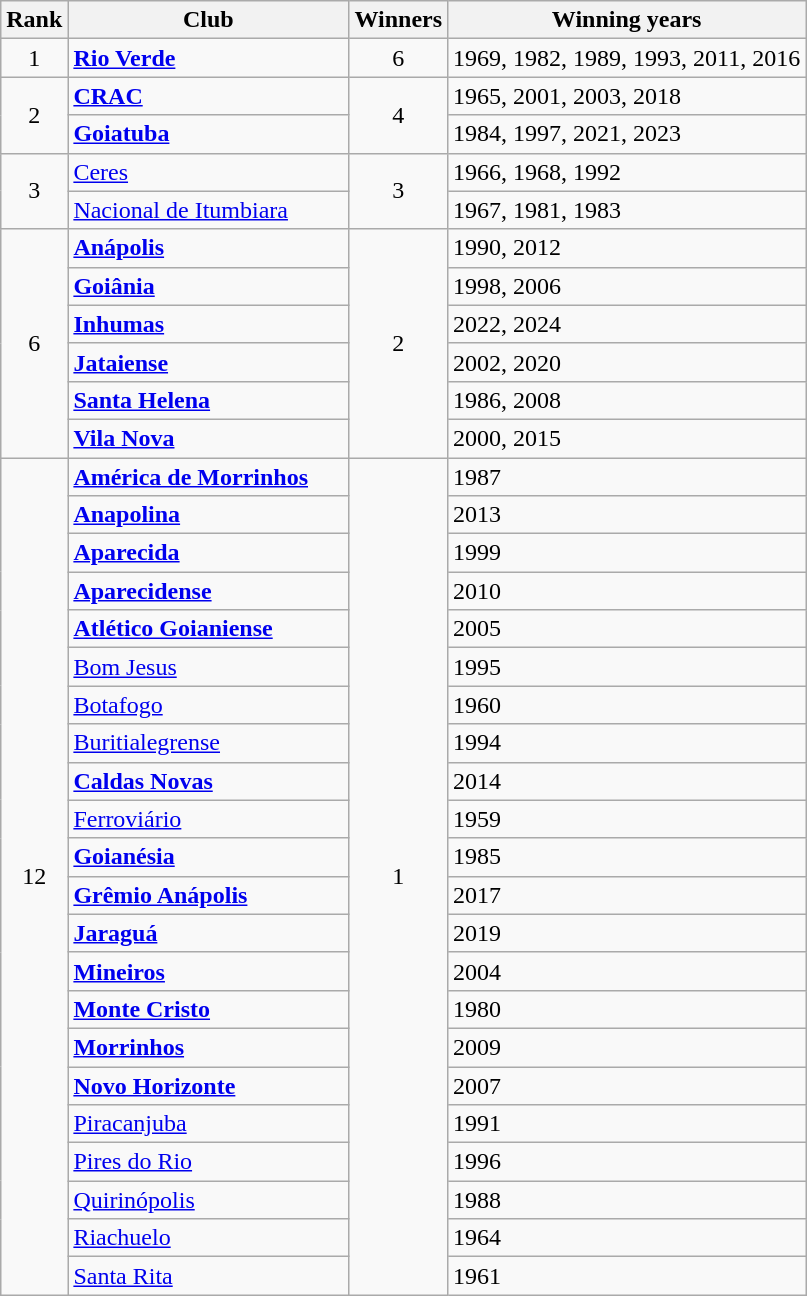<table class="wikitable sortable">
<tr>
<th>Rank</th>
<th style="width:180px">Club</th>
<th>Winners</th>
<th>Winning years</th>
</tr>
<tr>
<td align=center>1</td>
<td><strong><a href='#'>Rio Verde</a></strong></td>
<td align=center>6</td>
<td>1969, 1982, 1989, 1993, 2011, 2016</td>
</tr>
<tr>
<td rowspan=2 align=center>2</td>
<td><strong><a href='#'>CRAC</a></strong></td>
<td rowspan=2 align=center>4</td>
<td>1965, 2001, 2003, 2018</td>
</tr>
<tr>
<td><strong><a href='#'>Goiatuba</a></strong></td>
<td>1984, 1997, 2021, 2023</td>
</tr>
<tr>
<td rowspan=2 align=center>3</td>
<td><a href='#'>Ceres</a></td>
<td rowspan=2 align=center>3</td>
<td>1966, 1968, 1992</td>
</tr>
<tr>
<td><a href='#'>Nacional de Itumbiara</a></td>
<td>1967, 1981, 1983</td>
</tr>
<tr>
<td rowspan=6 align=center>6</td>
<td><strong><a href='#'>Anápolis</a></strong></td>
<td rowspan=6 align=center>2</td>
<td>1990, 2012</td>
</tr>
<tr>
<td><strong><a href='#'>Goiânia</a></strong></td>
<td>1998, 2006</td>
</tr>
<tr>
<td><strong><a href='#'>Inhumas</a></strong></td>
<td>2022, 2024</td>
</tr>
<tr>
<td><strong><a href='#'>Jataiense</a></strong></td>
<td>2002, 2020</td>
</tr>
<tr>
<td><strong><a href='#'>Santa Helena</a></strong></td>
<td>1986, 2008</td>
</tr>
<tr>
<td><strong><a href='#'>Vila Nova</a></strong></td>
<td>2000, 2015</td>
</tr>
<tr>
<td rowspan=22 align=center>12</td>
<td><strong><a href='#'>América de Morrinhos</a></strong></td>
<td rowspan=22 align=center>1</td>
<td>1987</td>
</tr>
<tr>
<td><strong><a href='#'>Anapolina</a></strong></td>
<td>2013</td>
</tr>
<tr>
<td><strong><a href='#'>Aparecida</a></strong></td>
<td>1999</td>
</tr>
<tr>
<td><strong><a href='#'>Aparecidense</a></strong></td>
<td>2010</td>
</tr>
<tr>
<td><strong><a href='#'>Atlético Goianiense</a></strong></td>
<td>2005</td>
</tr>
<tr>
<td><a href='#'>Bom Jesus</a></td>
<td>1995</td>
</tr>
<tr>
<td><a href='#'>Botafogo</a></td>
<td>1960</td>
</tr>
<tr>
<td><a href='#'>Buritialegrense</a></td>
<td>1994</td>
</tr>
<tr>
<td><strong><a href='#'>Caldas Novas</a></strong></td>
<td>2014</td>
</tr>
<tr>
<td><a href='#'>Ferroviário</a></td>
<td>1959</td>
</tr>
<tr>
<td><strong><a href='#'>Goianésia</a></strong></td>
<td>1985</td>
</tr>
<tr>
<td><strong><a href='#'>Grêmio Anápolis</a></strong></td>
<td>2017</td>
</tr>
<tr>
<td><strong><a href='#'>Jaraguá</a></strong></td>
<td>2019</td>
</tr>
<tr>
<td><strong><a href='#'>Mineiros</a></strong></td>
<td>2004</td>
</tr>
<tr>
<td><strong><a href='#'>Monte Cristo</a></strong></td>
<td>1980</td>
</tr>
<tr>
<td><strong><a href='#'>Morrinhos</a></strong></td>
<td>2009</td>
</tr>
<tr>
<td><strong><a href='#'>Novo Horizonte</a></strong></td>
<td>2007</td>
</tr>
<tr>
<td><a href='#'>Piracanjuba</a></td>
<td>1991</td>
</tr>
<tr>
<td><a href='#'>Pires do Rio</a></td>
<td>1996</td>
</tr>
<tr>
<td><a href='#'>Quirinópolis</a></td>
<td>1988</td>
</tr>
<tr>
<td><a href='#'>Riachuelo</a></td>
<td>1964</td>
</tr>
<tr>
<td><a href='#'>Santa Rita</a></td>
<td>1961</td>
</tr>
</table>
